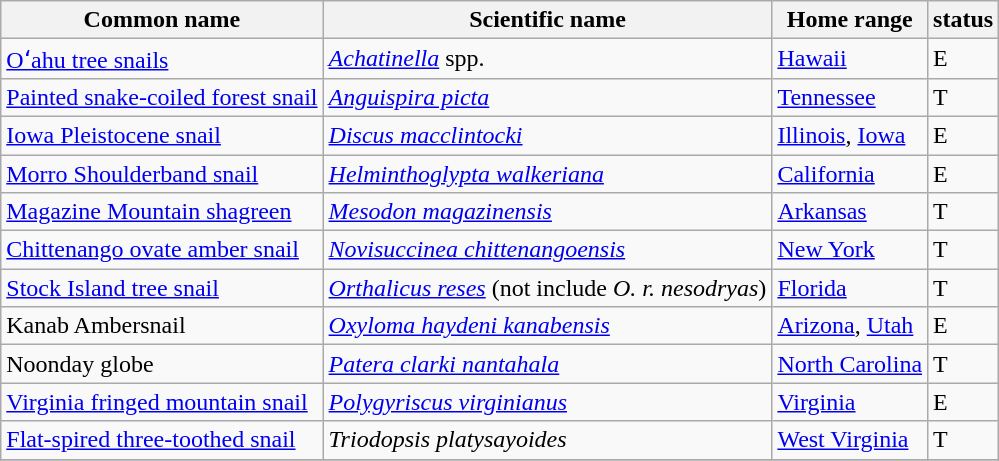<table class="wikitable sortable">
<tr>
<th>Common name</th>
<th>Scientific name</th>
<th>Home range</th>
<th>status</th>
</tr>
<tr>
<td><a href='#'>Oʻahu tree snails</a></td>
<td><em><a href='#'>Achatinella</a></em> spp.</td>
<td><a href='#'>Hawaii</a></td>
<td>E</td>
</tr>
<tr>
<td><a href='#'>Painted snake-coiled forest snail</a></td>
<td><em><a href='#'>Anguispira picta</a></em></td>
<td><a href='#'>Tennessee</a></td>
<td>T</td>
</tr>
<tr>
<td><a href='#'>Iowa Pleistocene snail</a></td>
<td><em><a href='#'>Discus macclintocki</a></em></td>
<td><a href='#'>Illinois</a>, <a href='#'>Iowa</a></td>
<td>E</td>
</tr>
<tr>
<td><a href='#'>Morro Shoulderband snail</a></td>
<td><em><a href='#'>Helminthoglypta walkeriana</a></em></td>
<td><a href='#'>California</a></td>
<td>E</td>
</tr>
<tr>
<td><a href='#'>Magazine Mountain shagreen</a></td>
<td><em><a href='#'>Mesodon magazinensis</a></em></td>
<td><a href='#'>Arkansas</a></td>
<td>T</td>
</tr>
<tr>
<td><a href='#'>Chittenango ovate amber snail</a></td>
<td><em><a href='#'>Novisuccinea chittenangoensis</a></em></td>
<td><a href='#'>New York</a></td>
<td>T</td>
</tr>
<tr>
<td><a href='#'>Stock Island tree snail</a></td>
<td><em><a href='#'>Orthalicus reses</a></em> (not include <em>O. r. nesodryas</em>)</td>
<td><a href='#'>Florida</a></td>
<td>T</td>
</tr>
<tr>
<td>Kanab Ambersnail</td>
<td><em><a href='#'>Oxyloma haydeni kanabensis</a></em></td>
<td><a href='#'>Arizona</a>, <a href='#'>Utah</a></td>
<td>E</td>
</tr>
<tr>
<td>Noonday globe</td>
<td><em><a href='#'>Patera clarki nantahala</a></em></td>
<td><a href='#'>North Carolina</a></td>
<td>T</td>
</tr>
<tr>
<td><a href='#'>Virginia fringed mountain snail</a></td>
<td><em><a href='#'>Polygyriscus virginianus</a></em></td>
<td><a href='#'>Virginia</a></td>
<td>E</td>
</tr>
<tr>
<td><a href='#'>Flat-spired three-toothed snail</a></td>
<td><em>Triodopsis platysayoides</em></td>
<td><a href='#'>West Virginia</a></td>
<td>T</td>
</tr>
<tr>
</tr>
</table>
